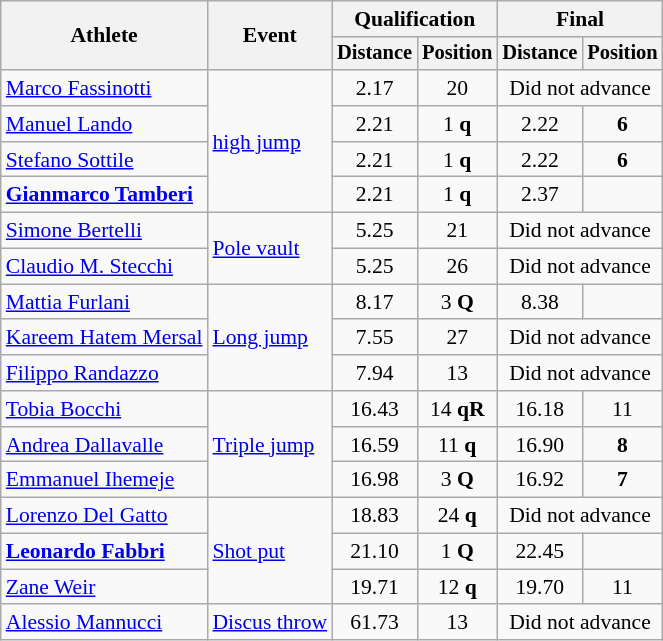<table class=wikitable style=font-size:90%>
<tr>
<th rowspan=2>Athlete</th>
<th rowspan=2>Event</th>
<th colspan=2>Qualification</th>
<th colspan=2>Final</th>
</tr>
<tr style=font-size:95%>
<th>Distance</th>
<th>Position</th>
<th>Distance</th>
<th>Position</th>
</tr>
<tr align=center>
<td align=left><a href='#'>Marco Fassinotti</a></td>
<td align=left rowspan=4><a href='#'>high jump</a></td>
<td>2.17</td>
<td>20</td>
<td colspan=2>Did not advance</td>
</tr>
<tr align=center>
<td align=left><a href='#'>Manuel Lando</a></td>
<td>2.21</td>
<td>1 <strong>q</strong></td>
<td>2.22</td>
<td><strong>6</strong></td>
</tr>
<tr align=center>
<td align=left><a href='#'>Stefano Sottile</a></td>
<td>2.21</td>
<td>1 <strong>q</strong></td>
<td>2.22</td>
<td><strong>6</strong></td>
</tr>
<tr align=center>
<td align=left><strong><a href='#'>Gianmarco Tamberi</a></strong></td>
<td>2.21</td>
<td>1 <strong>q</strong></td>
<td>2.37 </td>
<td></td>
</tr>
<tr align=center>
<td align=left><a href='#'>Simone Bertelli</a></td>
<td align=left rowspan=2><a href='#'>Pole vault</a></td>
<td>5.25</td>
<td>21</td>
<td colspan=2>Did not advance</td>
</tr>
<tr align=center>
<td align=left><a href='#'>Claudio M. Stecchi</a></td>
<td>5.25 </td>
<td>26</td>
<td colspan=2>Did not advance</td>
</tr>
<tr align=center>
<td align=left><a href='#'>Mattia Furlani</a></td>
<td align=left rowspan=3><a href='#'>Long jump</a></td>
<td>8.17</td>
<td>3 <strong>Q</strong></td>
<td>8.38 </td>
<td></td>
</tr>
<tr align=center>
<td align=left><a href='#'>Kareem Hatem Mersal</a></td>
<td>7.55</td>
<td>27</td>
<td colspan=2>Did not advance</td>
</tr>
<tr align=center>
<td align=left><a href='#'>Filippo Randazzo</a></td>
<td>7.94</td>
<td>13</td>
<td colspan=2>Did not advance</td>
</tr>
<tr align=center>
<td align=left><a href='#'>Tobia Bocchi</a></td>
<td align=left rowspan=3><a href='#'>Triple jump</a></td>
<td>16.43 </td>
<td>14 <strong>qR</strong></td>
<td>16.18</td>
<td>11</td>
</tr>
<tr align=center>
<td align=left><a href='#'>Andrea Dallavalle</a></td>
<td>16.59 </td>
<td>11 <strong>q</strong></td>
<td>16.90 </td>
<td><strong>8</strong></td>
</tr>
<tr align=center>
<td align=left><a href='#'>Emmanuel Ihemeje</a></td>
<td>16.98</td>
<td>3 <strong>Q</strong></td>
<td>16.92</td>
<td><strong>7</strong></td>
</tr>
<tr align=center>
<td align=left><a href='#'>Lorenzo Del Gatto</a></td>
<td align=left rowspan=3><a href='#'>Shot put</a></td>
<td>18.83</td>
<td>24 <strong>q</strong></td>
<td colspan=2>Did not advance</td>
</tr>
<tr align=center>
<td align=left><strong><a href='#'>Leonardo Fabbri</a></strong></td>
<td>21.10</td>
<td>1 <strong>Q</strong></td>
<td>22.45 </td>
<td></td>
</tr>
<tr align=center>
<td align=left><a href='#'>Zane Weir</a></td>
<td>19.71</td>
<td>12 <strong>q</strong></td>
<td>19.70</td>
<td>11</td>
</tr>
<tr align=center>
<td align=left><a href='#'>Alessio Mannucci</a></td>
<td align=left><a href='#'>Discus throw</a></td>
<td>61.73</td>
<td>13</td>
<td colspan=2>Did not advance</td>
</tr>
</table>
